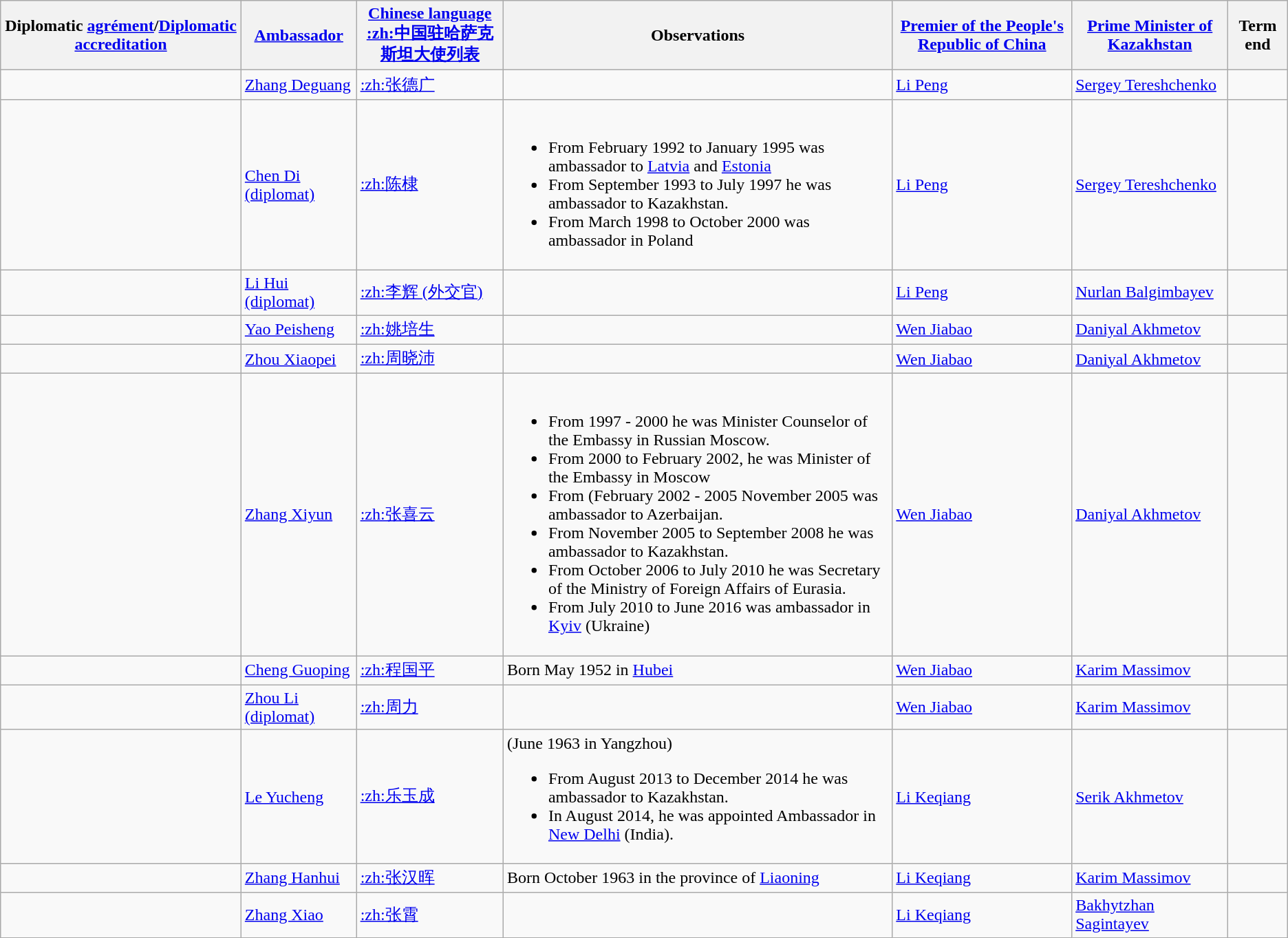<table class="wikitable sortable">
<tr>
<th>Diplomatic <a href='#'>agrément</a>/<a href='#'>Diplomatic accreditation</a></th>
<th><a href='#'>Ambassador</a></th>
<th><a href='#'>Chinese language</a><br><a href='#'>:zh:中国驻哈萨克斯坦大使列表</a></th>
<th>Observations</th>
<th><a href='#'>Premier of the People's Republic of China</a></th>
<th><a href='#'>Prime Minister of Kazakhstan</a></th>
<th>Term end</th>
</tr>
<tr>
<td></td>
<td><a href='#'>Zhang Deguang</a></td>
<td><a href='#'>:zh:张德广</a></td>
<td></td>
<td><a href='#'>Li Peng</a></td>
<td><a href='#'>Sergey Tereshchenko</a></td>
<td></td>
</tr>
<tr>
<td></td>
<td><a href='#'>Chen Di (diplomat)</a></td>
<td><a href='#'>:zh:陈棣</a></td>
<td><br><ul><li>From February 1992 to January 1995 was ambassador to <a href='#'>Latvia</a> and <a href='#'>Estonia</a></li><li>From September 1993 to July 1997 he was ambassador to Kazakhstan.</li><li>From March 1998 to October 2000 was ambassador in Poland</li></ul></td>
<td><a href='#'>Li Peng</a></td>
<td><a href='#'>Sergey Tereshchenko</a></td>
<td></td>
</tr>
<tr>
<td></td>
<td><a href='#'>Li Hui (diplomat)</a></td>
<td><a href='#'>:zh:李辉 (外交官)</a></td>
<td></td>
<td><a href='#'>Li Peng</a></td>
<td><a href='#'>Nurlan Balgimbayev</a></td>
<td></td>
</tr>
<tr>
<td></td>
<td><a href='#'>Yao Peisheng</a></td>
<td><a href='#'>:zh:姚培生</a></td>
<td></td>
<td><a href='#'>Wen Jiabao</a></td>
<td><a href='#'>Daniyal Akhmetov</a></td>
<td></td>
</tr>
<tr>
<td></td>
<td><a href='#'>Zhou Xiaopei</a></td>
<td><a href='#'>:zh:周晓沛</a></td>
<td></td>
<td><a href='#'>Wen Jiabao</a></td>
<td><a href='#'>Daniyal Akhmetov</a></td>
<td></td>
</tr>
<tr>
<td></td>
<td><a href='#'>Zhang Xiyun</a></td>
<td><a href='#'>:zh:张喜云</a></td>
<td><br><ul><li>From 1997 - 2000 he was Minister Counselor of the Embassy in Russian Moscow.</li><li>From 2000 to February 2002, he was Minister of the Embassy in Moscow</li><li>From (February 2002 - 2005 November 2005 was ambassador to Azerbaijan.</li><li>From November 2005 to September 2008 he was ambassador to Kazakhstan.</li><li>From October 2006 to July 2010 he was Secretary of the Ministry of Foreign Affairs of Eurasia.</li><li>From July 2010 to June 2016 was ambassador in <a href='#'>Kyiv</a> (Ukraine)</li></ul></td>
<td><a href='#'>Wen Jiabao</a></td>
<td><a href='#'>Daniyal Akhmetov</a></td>
<td></td>
</tr>
<tr>
<td></td>
<td><a href='#'>Cheng Guoping</a></td>
<td><a href='#'>:zh:程国平</a></td>
<td>Born May 1952 in <a href='#'>Hubei</a></td>
<td><a href='#'>Wen Jiabao</a></td>
<td><a href='#'>Karim Massimov</a></td>
<td></td>
</tr>
<tr>
<td></td>
<td><a href='#'>Zhou Li (diplomat)</a></td>
<td><a href='#'>:zh:周力</a></td>
<td></td>
<td><a href='#'>Wen Jiabao</a></td>
<td><a href='#'>Karim Massimov</a></td>
<td></td>
</tr>
<tr>
<td></td>
<td><a href='#'>Le Yucheng</a></td>
<td><a href='#'>:zh:乐玉成</a></td>
<td>(June 1963 in Yangzhou)<br><ul><li>From August 2013 to December 2014 he was ambassador to Kazakhstan.</li><li>In August 2014, he was appointed Ambassador in <a href='#'>New Delhi</a> (India).</li></ul></td>
<td><a href='#'>Li Keqiang</a></td>
<td><a href='#'>Serik Akhmetov</a></td>
<td></td>
</tr>
<tr>
<td></td>
<td><a href='#'>Zhang Hanhui</a></td>
<td><a href='#'>:zh:张汉晖</a></td>
<td>Born October 1963 in the province of <a href='#'>Liaoning</a></td>
<td><a href='#'>Li Keqiang</a></td>
<td><a href='#'>Karim Massimov</a></td>
<td></td>
</tr>
<tr>
<td></td>
<td><a href='#'>Zhang Xiao</a></td>
<td><a href='#'>:zh:张霄</a></td>
<td></td>
<td><a href='#'>Li Keqiang</a></td>
<td><a href='#'>Bakhytzhan Sagintayev</a></td>
<td></td>
</tr>
</table>
